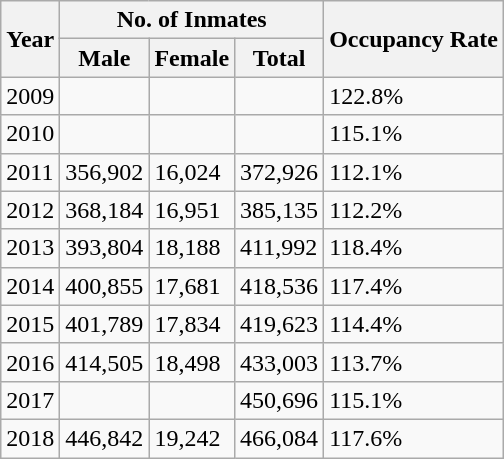<table class="wikitable">
<tr>
<th rowspan="2">Year</th>
<th colspan="3">No. of Inmates</th>
<th rowspan="2">Occupancy Rate</th>
</tr>
<tr>
<th>Male</th>
<th>Female</th>
<th>Total</th>
</tr>
<tr>
<td>2009</td>
<td></td>
<td></td>
<td></td>
<td>122.8%</td>
</tr>
<tr>
<td>2010</td>
<td></td>
<td></td>
<td></td>
<td>115.1%</td>
</tr>
<tr>
<td>2011</td>
<td>356,902</td>
<td>16,024</td>
<td>372,926</td>
<td>112.1%</td>
</tr>
<tr>
<td>2012</td>
<td>368,184</td>
<td>16,951</td>
<td>385,135</td>
<td>112.2%</td>
</tr>
<tr>
<td>2013</td>
<td>393,804</td>
<td>18,188</td>
<td>411,992</td>
<td>118.4%</td>
</tr>
<tr>
<td>2014</td>
<td>400,855</td>
<td>17,681</td>
<td>418,536</td>
<td>117.4%</td>
</tr>
<tr>
<td>2015</td>
<td>401,789</td>
<td>17,834</td>
<td>419,623</td>
<td>114.4%</td>
</tr>
<tr>
<td>2016</td>
<td>414,505</td>
<td>18,498</td>
<td>433,003</td>
<td>113.7%</td>
</tr>
<tr>
<td>2017</td>
<td></td>
<td></td>
<td>450,696</td>
<td>115.1%</td>
</tr>
<tr>
<td>2018</td>
<td>446,842</td>
<td>19,242</td>
<td>466,084</td>
<td>117.6%</td>
</tr>
</table>
